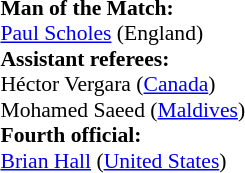<table width=100% style="font-size: 90%">
<tr>
<td><br><strong>Man of the Match:</strong>
<br><a href='#'>Paul Scholes</a> (England)<br><strong>Assistant referees:</strong>
<br>Héctor Vergara (<a href='#'>Canada</a>)
<br>Mohamed Saeed (<a href='#'>Maldives</a>)
<br><strong>Fourth official:</strong>
<br><a href='#'>Brian Hall</a> (<a href='#'>United States</a>)</td>
</tr>
</table>
